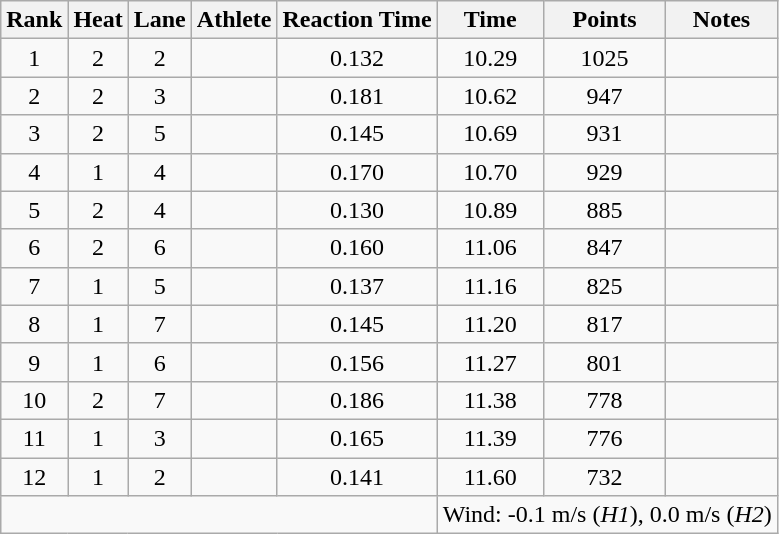<table class="wikitable sortable" style="text-align:center">
<tr>
<th>Rank</th>
<th>Heat</th>
<th>Lane</th>
<th>Athlete</th>
<th>Reaction Time</th>
<th>Time</th>
<th>Points</th>
<th>Notes</th>
</tr>
<tr>
<td>1</td>
<td>2</td>
<td>2</td>
<td align="left"></td>
<td>0.132</td>
<td>10.29</td>
<td>1025</td>
<td></td>
</tr>
<tr>
<td>2</td>
<td>2</td>
<td>3</td>
<td align="left"></td>
<td>0.181</td>
<td>10.62</td>
<td>947</td>
<td></td>
</tr>
<tr>
<td>3</td>
<td>2</td>
<td>5</td>
<td align="left"></td>
<td>0.145</td>
<td>10.69</td>
<td>931</td>
<td></td>
</tr>
<tr>
<td>4</td>
<td>1</td>
<td>4</td>
<td align="left"></td>
<td>0.170</td>
<td>10.70</td>
<td>929</td>
<td></td>
</tr>
<tr>
<td>5</td>
<td>2</td>
<td>4</td>
<td align="left"></td>
<td>0.130</td>
<td>10.89</td>
<td>885</td>
<td></td>
</tr>
<tr>
<td>6</td>
<td>2</td>
<td>6</td>
<td align="left"></td>
<td>0.160</td>
<td>11.06</td>
<td>847</td>
<td></td>
</tr>
<tr>
<td>7</td>
<td>1</td>
<td>5</td>
<td align="left"></td>
<td>0.137</td>
<td>11.16</td>
<td>825</td>
<td></td>
</tr>
<tr>
<td>8</td>
<td>1</td>
<td>7</td>
<td align="left"></td>
<td>0.145</td>
<td>11.20</td>
<td>817</td>
<td></td>
</tr>
<tr>
<td>9</td>
<td>1</td>
<td>6</td>
<td align="left"></td>
<td>0.156</td>
<td>11.27</td>
<td>801</td>
<td></td>
</tr>
<tr>
<td>10</td>
<td>2</td>
<td>7</td>
<td align="left"></td>
<td>0.186</td>
<td>11.38</td>
<td>778</td>
<td></td>
</tr>
<tr>
<td>11</td>
<td>1</td>
<td>3</td>
<td align="left"></td>
<td>0.165</td>
<td>11.39</td>
<td>776</td>
<td></td>
</tr>
<tr>
<td>12</td>
<td>1</td>
<td>2</td>
<td align="left"></td>
<td>0.141</td>
<td>11.60</td>
<td>732</td>
<td></td>
</tr>
<tr class="sortbottom">
<td colspan=5></td>
<td colspan="3" style="text-align:left;">Wind: -0.1 m/s (<em>H1</em>), 0.0 m/s (<em>H2</em>)</td>
</tr>
</table>
